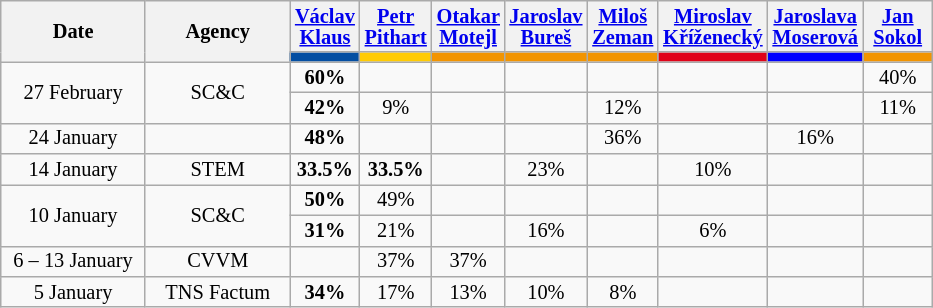<table class="wikitable" style=text-align:center;font-size:85%;line-height:14px;">
<tr>
<th style="width:90px;" rowspan="2">Date</th>
<th style="width:90px;" rowspan="2">Agency</th>
<th><a href='#'>Václav Klaus</a><br><small></small></th>
<th><a href='#'>Petr Pithart</a><br><small></small></th>
<th><a href='#'>Otakar Motejl</a><br><small></small></th>
<th><a href='#'>Jaroslav Bureš</a><br><small></small></th>
<th><a href='#'>Miloš Zeman</a><br><small></small></th>
<th><a href='#'>Miroslav Kříženecký</a><br><small></small></th>
<th><a href='#'>Jaroslava Moserová</a> <br><small></small></th>
<th><a href='#'>Jan Sokol</a><br><small></small></th>
</tr>
<tr>
<th style="background:#034EA2; width:40px;"></th>
<th style="background:#FFCB03; width:40px;"></th>
<th style="background:#F29400; width:40px;"></th>
<th style="background:#F29400; width:40px;"></th>
<th style="background:#F29400; width:40px;"></th>
<th style="background:#E00219; width:40px;"></th>
<th style="background:#0000FF; width:40px;"></th>
<th style="background:#F29400; width:40px;"></th>
</tr>
<tr>
<td rowspan="2">27 February</td>
<td rowspan="2">SC&C</td>
<td><strong>60%</strong></td>
<td></td>
<td></td>
<td></td>
<td></td>
<td></td>
<td></td>
<td>40%</td>
</tr>
<tr>
<td><strong>42%</strong></td>
<td>9%</td>
<td></td>
<td></td>
<td>12%</td>
<td></td>
<td></td>
<td>11%</td>
</tr>
<tr>
<td>24 January</td>
<td></td>
<td><strong>48%</strong></td>
<td></td>
<td></td>
<td></td>
<td>36%</td>
<td></td>
<td>16%</td>
<td></td>
</tr>
<tr>
<td>14 January</td>
<td>STEM</td>
<td><strong>33.5%</strong></td>
<td><strong>33.5%</strong></td>
<td></td>
<td>23%</td>
<td></td>
<td>10%</td>
<td></td>
<td></td>
</tr>
<tr>
<td rowspan="2">10 January</td>
<td rowspan="2">SC&C</td>
<td><strong>50%</strong></td>
<td>49%</td>
<td></td>
<td></td>
<td></td>
<td></td>
<td></td>
<td></td>
</tr>
<tr>
<td><strong>31%</strong></td>
<td>21%</td>
<td></td>
<td>16%</td>
<td></td>
<td>6%</td>
<td></td>
<td></td>
</tr>
<tr>
<td>6 – 13 January</td>
<td>CVVM</td>
<td></td>
<td>37%</td>
<td>37%</td>
<td></td>
<td></td>
<td></td>
<td></td>
<td></td>
</tr>
<tr>
<td>5 January</td>
<td>TNS Factum</td>
<td><strong>34%</strong></td>
<td>17%</td>
<td>13%</td>
<td>10%</td>
<td>8%</td>
<td></td>
<td></td>
<td></td>
</tr>
</table>
